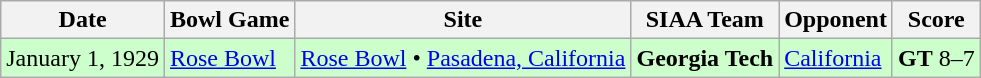<table class="wikitable">
<tr>
<th>Date</th>
<th>Bowl Game</th>
<th>Site</th>
<th>SIAA Team</th>
<th>Opponent</th>
<th>Score</th>
</tr>
<tr bgcolor=ccffcc>
<td>January 1, 1929</td>
<td><a href='#'>Rose Bowl</a></td>
<td><a href='#'>Rose Bowl</a> • <a href='#'>Pasadena, California</a></td>
<td><strong>Georgia Tech</strong></td>
<td><a href='#'>California</a></td>
<td><strong>GT</strong> 8–7</td>
</tr>
</table>
